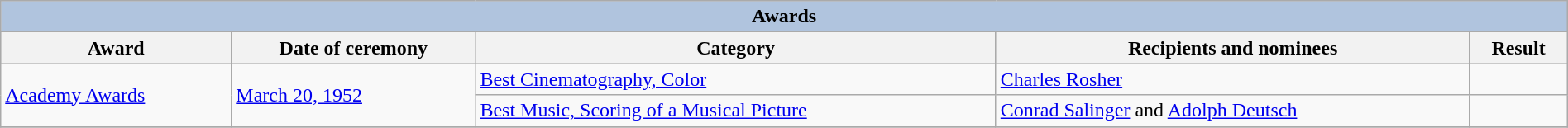<table class="wikitable plainrowheaders sortable" style="width:100%;">
<tr style="background:#ccc; text-align:center;">
<th colspan="5" style="background: LightSteelBlue;">Awards</th>
</tr>
<tr style="background:#ccc; text-align:center;">
<th scope="col">Award</th>
<th scope="col">Date of ceremony</th>
<th scope="col">Category</th>
<th scope="col">Recipients and nominees</th>
<th scope="col">Result</th>
</tr>
<tr>
<td rowspan="2"><a href='#'>Academy Awards</a></td>
<td rowspan="2"><a href='#'>March 20, 1952</a></td>
<td><a href='#'>Best Cinematography, Color</a></td>
<td><a href='#'>Charles Rosher</a></td>
<td></td>
</tr>
<tr>
<td><a href='#'>Best Music, Scoring of a Musical Picture</a></td>
<td><a href='#'>Conrad Salinger</a> and <a href='#'>Adolph Deutsch</a></td>
<td></td>
</tr>
<tr>
</tr>
</table>
